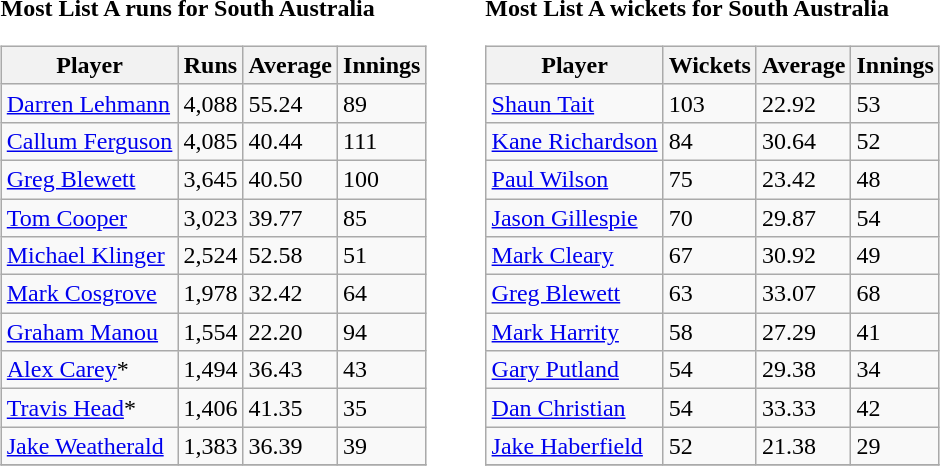<table>
<tr>
<td width="50%" valign="top"><br><strong>Most List A runs for South Australia</strong><table class="wikitable">
<tr>
<th>Player</th>
<th>Runs</th>
<th>Average</th>
<th>Innings</th>
</tr>
<tr>
<td><a href='#'>Darren Lehmann</a></td>
<td>4,088</td>
<td>55.24</td>
<td>89</td>
</tr>
<tr>
<td><a href='#'>Callum Ferguson</a></td>
<td>4,085</td>
<td>40.44</td>
<td>111</td>
</tr>
<tr>
<td><a href='#'>Greg Blewett</a></td>
<td>3,645</td>
<td>40.50</td>
<td>100</td>
</tr>
<tr>
<td><a href='#'>Tom Cooper</a></td>
<td>3,023</td>
<td>39.77</td>
<td>85</td>
</tr>
<tr>
<td><a href='#'>Michael Klinger</a></td>
<td>2,524</td>
<td>52.58</td>
<td>51</td>
</tr>
<tr>
<td><a href='#'>Mark Cosgrove</a></td>
<td>1,978</td>
<td>32.42</td>
<td>64</td>
</tr>
<tr>
<td><a href='#'>Graham Manou</a></td>
<td>1,554</td>
<td>22.20</td>
<td>94</td>
</tr>
<tr>
<td><a href='#'>Alex Carey</a>*</td>
<td>1,494</td>
<td>36.43</td>
<td>43</td>
</tr>
<tr>
<td><a href='#'>Travis Head</a>*</td>
<td>1,406</td>
<td>41.35</td>
<td>35</td>
</tr>
<tr>
<td><a href='#'>Jake Weatherald</a></td>
<td>1,383</td>
<td>36.39</td>
<td>39</td>
</tr>
<tr>
</tr>
</table>
</td>
<td width="50%" valign="top"><br><strong>Most List A wickets for South Australia</strong><table class="wikitable">
<tr>
<th>Player</th>
<th>Wickets</th>
<th>Average</th>
<th>Innings</th>
</tr>
<tr>
<td><a href='#'>Shaun Tait</a></td>
<td>103</td>
<td>22.92</td>
<td>53</td>
</tr>
<tr>
<td><a href='#'>Kane Richardson</a></td>
<td>84</td>
<td>30.64</td>
<td>52</td>
</tr>
<tr>
<td><a href='#'>Paul Wilson</a></td>
<td>75</td>
<td>23.42</td>
<td>48</td>
</tr>
<tr>
<td><a href='#'>Jason Gillespie</a></td>
<td>70</td>
<td>29.87</td>
<td>54</td>
</tr>
<tr>
<td><a href='#'>Mark Cleary</a></td>
<td>67</td>
<td>30.92</td>
<td>49</td>
</tr>
<tr>
<td><a href='#'>Greg Blewett</a></td>
<td>63</td>
<td>33.07</td>
<td>68</td>
</tr>
<tr>
<td><a href='#'>Mark Harrity</a></td>
<td>58</td>
<td>27.29</td>
<td>41</td>
</tr>
<tr>
<td><a href='#'>Gary Putland</a></td>
<td>54</td>
<td>29.38</td>
<td>34</td>
</tr>
<tr>
<td><a href='#'>Dan Christian</a></td>
<td>54</td>
<td>33.33</td>
<td>42</td>
</tr>
<tr>
<td><a href='#'>Jake Haberfield</a></td>
<td>52</td>
<td>21.38</td>
<td>29</td>
</tr>
<tr>
</tr>
</table>
</td>
</tr>
</table>
